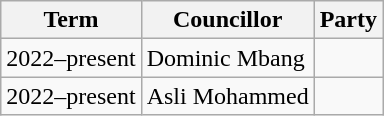<table class="wikitable">
<tr>
<th>Term</th>
<th>Councillor</th>
<th colspan=2>Party</th>
</tr>
<tr>
<td>2022–present</td>
<td>Dominic Mbang</td>
<td></td>
</tr>
<tr>
<td>2022–present</td>
<td>Asli Mohammed</td>
<td></td>
</tr>
</table>
